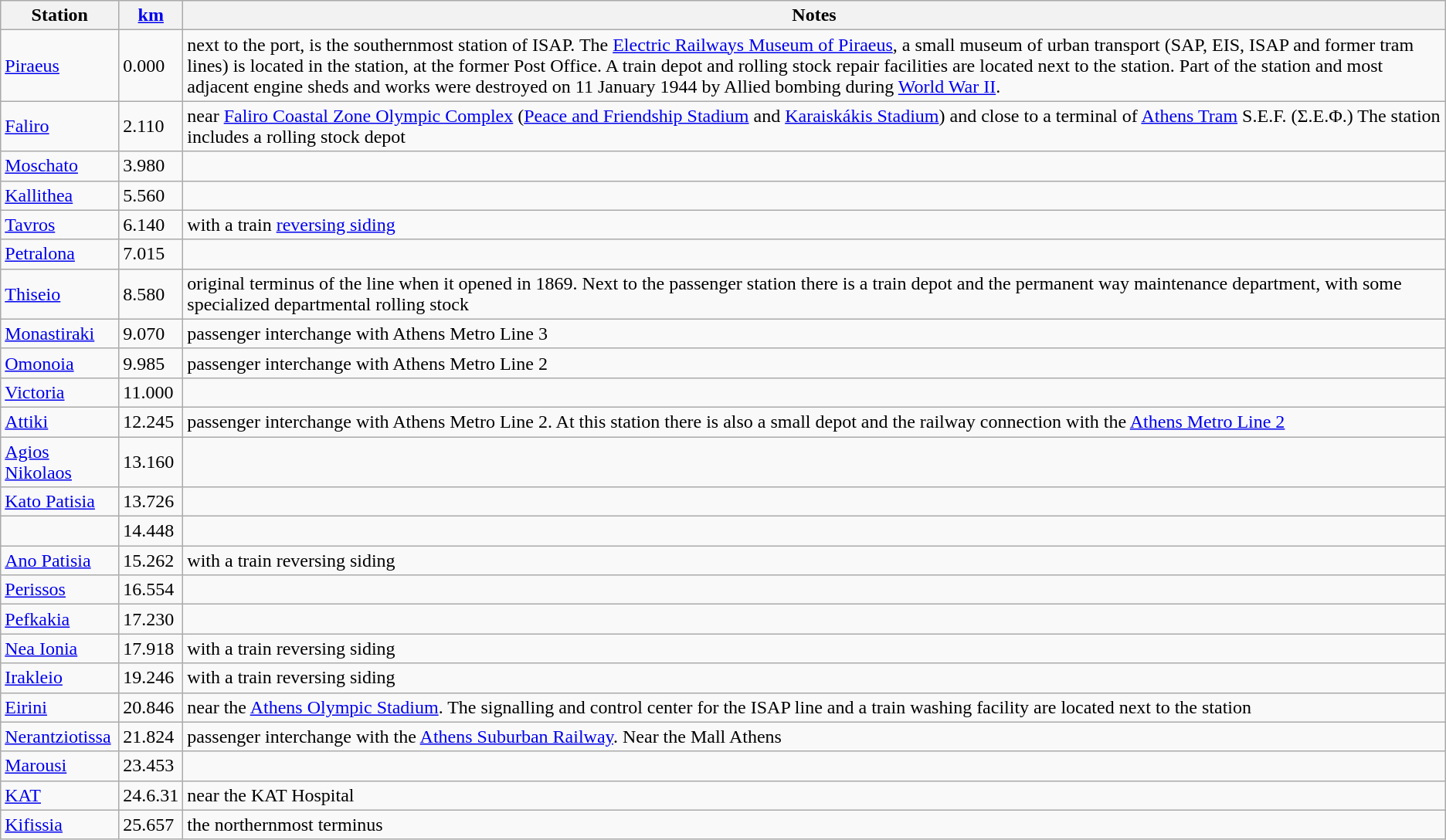<table class="wikitable sortable">
<tr>
<th>Station</th>
<th><a href='#'>km</a></th>
<th>Notes</th>
</tr>
<tr>
<td><a href='#'>Piraeus</a></td>
<td>0.000</td>
<td>next to the port, is the southernmost station of ISAP. The <a href='#'>Electric Railways Museum of Piraeus</a>, a small museum of urban transport (SAP, EIS, ISAP and former tram lines) is located in the station, at the former Post Office. A train depot and rolling stock repair facilities are located next to the station. Part of the station and most adjacent engine sheds and works were destroyed on 11 January 1944 by Allied bombing during <a href='#'>World War II</a>.</td>
</tr>
<tr>
<td><a href='#'>Faliro</a></td>
<td>2.110</td>
<td>near <a href='#'>Faliro Coastal Zone Olympic Complex</a> (<a href='#'>Peace and Friendship Stadium</a> and <a href='#'>Karaiskákis Stadium</a>) and close to a terminal of <a href='#'>Athens Tram</a> S.E.F. (Σ.E.Φ.) The station includes a rolling stock depot</td>
</tr>
<tr>
<td><a href='#'>Moschato</a></td>
<td>3.980</td>
<td></td>
</tr>
<tr>
<td><a href='#'>Kallithea</a></td>
<td>5.560</td>
<td></td>
</tr>
<tr>
<td><a href='#'>Tavros</a></td>
<td>6.140</td>
<td>with a train <a href='#'>reversing siding</a></td>
</tr>
<tr>
<td><a href='#'>Petralona</a></td>
<td>7.015</td>
<td></td>
</tr>
<tr>
<td><a href='#'>Thiseio</a></td>
<td>8.580</td>
<td>original terminus of the line when it opened in 1869. Next to the passenger station there is a train depot and the permanent way maintenance department, with some specialized departmental rolling stock</td>
</tr>
<tr>
<td><a href='#'>Monastiraki</a></td>
<td>9.070</td>
<td>passenger interchange with Athens Metro Line 3</td>
</tr>
<tr>
<td><a href='#'>Omonoia</a></td>
<td>9.985</td>
<td>passenger interchange with Athens Metro Line 2</td>
</tr>
<tr>
<td><a href='#'>Victoria</a></td>
<td>11.000</td>
<td></td>
</tr>
<tr>
<td><a href='#'>Attiki</a></td>
<td>12.245</td>
<td>passenger interchange with Athens Metro Line 2. At this station there is also a small depot and the railway connection with the <a href='#'>Athens Metro Line 2</a></td>
</tr>
<tr>
<td><a href='#'>Agios Nikolaos</a></td>
<td>13.160</td>
<td></td>
</tr>
<tr>
<td><a href='#'>Kato Patisia</a></td>
<td>13.726</td>
<td></td>
</tr>
<tr>
<td></td>
<td>14.448</td>
<td></td>
</tr>
<tr>
<td><a href='#'>Ano Patisia</a></td>
<td>15.262</td>
<td>with a train reversing siding</td>
</tr>
<tr>
<td><a href='#'>Perissos</a></td>
<td>16.554</td>
<td></td>
</tr>
<tr>
<td><a href='#'>Pefkakia</a></td>
<td>17.230</td>
<td></td>
</tr>
<tr>
<td><a href='#'>Nea Ionia</a></td>
<td>17.918</td>
<td>with a train reversing siding</td>
</tr>
<tr>
<td><a href='#'>Irakleio</a></td>
<td>19.246</td>
<td>with a train reversing siding</td>
</tr>
<tr>
<td><a href='#'>Eirini</a></td>
<td>20.846</td>
<td>near the <a href='#'>Athens Olympic Stadium</a>. The signalling and control center for the ISAP line and a train washing facility are located next to the station</td>
</tr>
<tr>
<td><a href='#'>Nerantziotissa</a></td>
<td>21.824</td>
<td>passenger interchange with the <a href='#'>Athens Suburban Railway</a>. Near the Mall Athens</td>
</tr>
<tr>
<td><a href='#'>Marousi</a></td>
<td>23.453</td>
<td></td>
</tr>
<tr>
<td><a href='#'>KAT</a></td>
<td>24.6.31</td>
<td>near the KAT Hospital</td>
</tr>
<tr>
<td><a href='#'>Kifissia</a></td>
<td>25.657</td>
<td>the northernmost terminus</td>
</tr>
</table>
